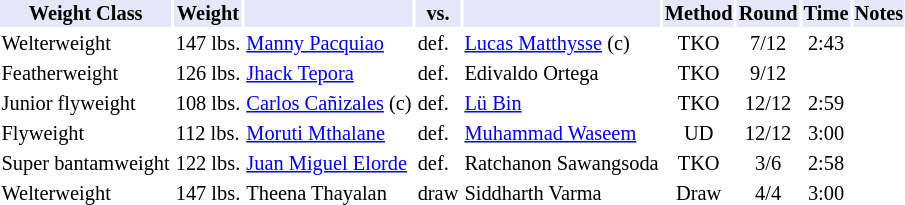<table class="toccolours" style="font-size: 85%;">
<tr>
<th style="background:#e6e8fa; color:#000; text-align:center;">Weight Class</th>
<th style="background:#e6e8fa; color:#000; text-align:center;">Weight</th>
<th style="background:#e6e8fa; color:#000; text-align:center;"></th>
<th style="background:#e6e8fa; color:#000; text-align:center;">vs.</th>
<th style="background:#e6e8fa; color:#000; text-align:center;"></th>
<th style="background:#e6e8fa; color:#000; text-align:center;">Method</th>
<th style="background:#e6e8fa; color:#000; text-align:center;">Round</th>
<th style="background:#e6e8fa; color:#000; text-align:center;">Time</th>
<th style="background:#e6e8fa; color:#000; text-align:center;">Notes</th>
</tr>
<tr>
<td>Welterweight</td>
<td>147 lbs.</td>
<td> <a href='#'>Manny Pacquiao</a></td>
<td>def.</td>
<td> <a href='#'>Lucas Matthysse</a> (c)</td>
<td align="center">TKO</td>
<td align="center">7/12</td>
<td align="center">2:43</td>
<td></td>
</tr>
<tr>
<td>Featherweight</td>
<td>126 lbs.</td>
<td> <a href='#'>Jhack Tepora</a></td>
<td>def.</td>
<td> Edivaldo Ortega</td>
<td align="center">TKO</td>
<td align="center">9/12</td>
<td align="center"></td>
<td></td>
</tr>
<tr>
<td>Junior flyweight</td>
<td>108 lbs.</td>
<td> <a href='#'>Carlos Cañizales</a> (c)</td>
<td>def.</td>
<td> <a href='#'>Lü Bin</a></td>
<td align="center">TKO</td>
<td align="center">12/12</td>
<td align="center">2:59</td>
<td></td>
</tr>
<tr>
<td>Flyweight</td>
<td>112 lbs.</td>
<td> <a href='#'>Moruti Mthalane</a></td>
<td>def.</td>
<td> <a href='#'>Muhammad Waseem</a></td>
<td align="center">UD</td>
<td align="center">12/12</td>
<td align="center">3:00</td>
<td></td>
</tr>
<tr>
<td>Super bantamweight</td>
<td>122 lbs.</td>
<td> <a href='#'>Juan Miguel Elorde</a></td>
<td>def.</td>
<td> Ratchanon Sawangsoda</td>
<td align="center">TKO</td>
<td align="center">3/6</td>
<td align="center">2:58</td>
</tr>
<tr>
<td>Welterweight</td>
<td>147 lbs.</td>
<td> Theena Thayalan</td>
<td>draw</td>
<td> Siddharth Varma</td>
<td align="center">Draw</td>
<td align="center">4/4</td>
<td align="center">3:00</td>
<td></td>
</tr>
</table>
